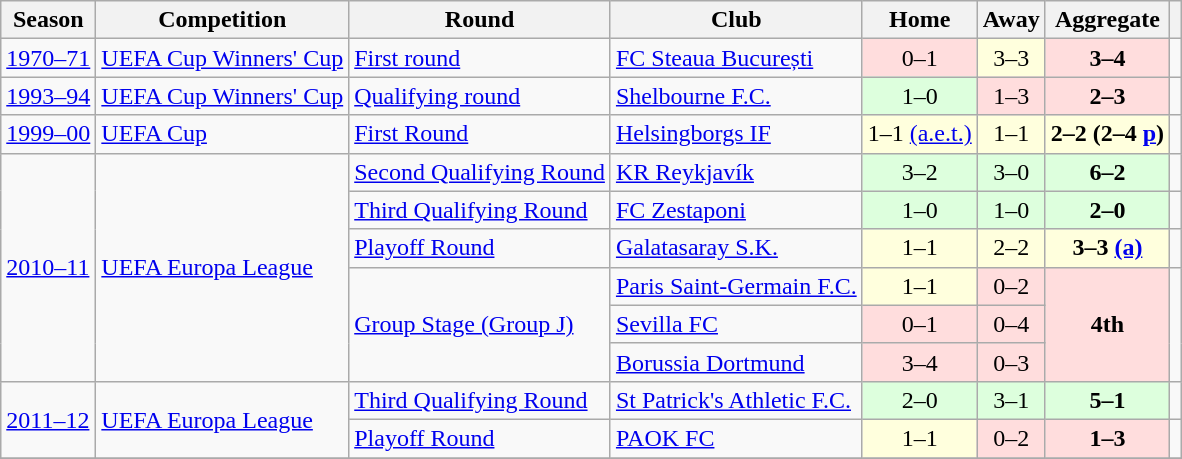<table class="wikitable" style="text-align:left">
<tr>
<th>Season</th>
<th>Competition</th>
<th>Round</th>
<th>Club</th>
<th>Home</th>
<th>Away</th>
<th>Aggregate</th>
<th></th>
</tr>
<tr>
<td><a href='#'>1970–71</a></td>
<td><a href='#'>UEFA Cup Winners' Cup</a></td>
<td><a href='#'>First round</a></td>
<td> <a href='#'>FC Steaua București</a></td>
<td style="text-align:center; background:#fdd;">0–1</td>
<td style="text-align:center; background:#ffd;">3–3</td>
<td style="text-align:center; background:#fdd;"><strong>3–4</strong></td>
<td></td>
</tr>
<tr>
<td><a href='#'>1993–94</a></td>
<td><a href='#'>UEFA Cup Winners' Cup</a></td>
<td><a href='#'>Qualifying round</a></td>
<td> <a href='#'>Shelbourne F.C.</a></td>
<td style="text-align:center; background:#dfd;">1–0</td>
<td style="text-align:center; background:#fdd;">1–3</td>
<td style="text-align:center; background:#fdd;"><strong>2–3</strong></td>
<td></td>
</tr>
<tr>
<td><a href='#'>1999–00</a></td>
<td><a href='#'>UEFA Cup</a></td>
<td><a href='#'>First Round</a></td>
<td> <a href='#'>Helsingborgs IF</a></td>
<td style="text-align:center; background:#ffd;">1–1 <a href='#'>(a.e.t.)</a></td>
<td style="text-align:center; background:#ffd;">1–1</td>
<td style="text-align:center; background:#ffd;"><strong>2–2 (2–4 <a href='#'>p</a>)</strong></td>
<td></td>
</tr>
<tr>
<td rowspan="6"><a href='#'>2010–11</a></td>
<td rowspan="6"><a href='#'>UEFA Europa League</a></td>
<td><a href='#'>Second Qualifying Round</a></td>
<td> <a href='#'>KR Reykjavík</a></td>
<td style="text-align:center; background:#dfd;">3–2</td>
<td style="text-align:center; background:#dfd;">3–0</td>
<td style="text-align:center; background:#dfd;"><strong>6–2</strong></td>
<td></td>
</tr>
<tr>
<td><a href='#'>Third Qualifying Round</a></td>
<td> <a href='#'>FC Zestaponi</a></td>
<td style="text-align:center; background:#dfd;">1–0</td>
<td style="text-align:center; background:#dfd;">1–0</td>
<td style="text-align:center; background:#dfd;"><strong>2–0</strong></td>
<td></td>
</tr>
<tr>
<td><a href='#'>Playoff Round</a></td>
<td> <a href='#'>Galatasaray S.K.</a></td>
<td style="text-align:center; background:#ffd;">1–1</td>
<td style="text-align:center; background:#ffd;">2–2</td>
<td style="text-align:center; background:#ffd;"><strong>3–3 <a href='#'>(a)</a></strong></td>
<td></td>
</tr>
<tr>
<td rowspan="3"><a href='#'>Group Stage (Group J)</a></td>
<td> <a href='#'>Paris Saint-Germain F.C.</a></td>
<td style="text-align:center; background:#ffd;">1–1</td>
<td style="text-align:center; background:#fdd;">0–2</td>
<td rowspan="3" style="text-align:center; background:#fdd;"><strong>4th</strong></td>
<td rowspan="3"></td>
</tr>
<tr>
<td> <a href='#'>Sevilla FC</a></td>
<td style="text-align:center; background:#fdd;">0–1</td>
<td style="text-align:center; background:#fdd;">0–4</td>
</tr>
<tr>
<td> <a href='#'>Borussia Dortmund</a></td>
<td style="text-align:center; background:#fdd;">3–4</td>
<td style="text-align:center; background:#fdd;">0–3</td>
</tr>
<tr>
<td rowspan="2"><a href='#'>2011–12</a></td>
<td rowspan="2"><a href='#'>UEFA Europa League</a></td>
<td><a href='#'>Third Qualifying Round</a></td>
<td> <a href='#'>St Patrick's Athletic F.C.</a></td>
<td style="text-align:center; background:#dfd;">2–0</td>
<td style="text-align:center; background:#dfd;">3–1</td>
<td style="text-align:center; background:#dfd;"><strong>5–1</strong></td>
<td></td>
</tr>
<tr>
<td><a href='#'>Playoff Round</a></td>
<td> <a href='#'>PAOK FC</a></td>
<td style="text-align:center; background:#ffd;">1–1</td>
<td style="text-align:center; background:#fdd;">0–2</td>
<td style="text-align:center; background:#fdd;"><strong>1–3</strong></td>
<td></td>
</tr>
<tr>
</tr>
</table>
